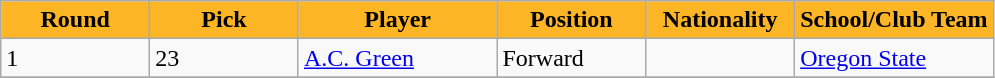<table class="wikitable sortable sortable">
<tr>
<th style="background:#Fcb625;" width="15%">Round</th>
<th style="background:#Fcb625;" width="15%">Pick</th>
<th style="background:#Fcb625;" width="20%">Player</th>
<th style="background:#Fcb625;" width="15%">Position</th>
<th style="background:#Fcb625;" width="15%">Nationality</th>
<th style="background:#Fcb625;" width="20%">School/Club Team</th>
</tr>
<tr>
<td>1</td>
<td>23</td>
<td><a href='#'>A.C. Green</a></td>
<td>Forward</td>
<td></td>
<td><a href='#'>Oregon State</a></td>
</tr>
<tr>
</tr>
</table>
